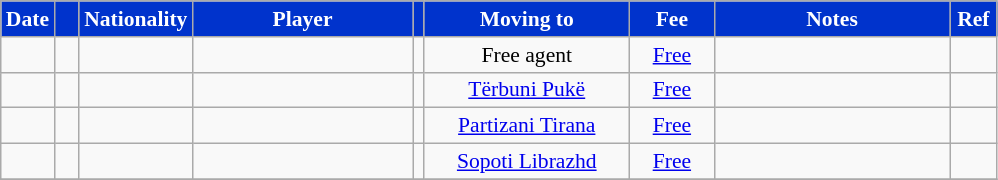<table class="wikitable"  style="text-align:center; font-size:90%; ">
<tr>
<th style="background:#03c; color:white; width:15px;">Date</th>
<th style="background:#03c; color:white; width:10px;"></th>
<th style="background:#03c; color:white; width:10px;">Nationality</th>
<th style="background:#03c; color:white; width:140px;">Player</th>
<th style="background:#03c; color:white; width:1px;"></th>
<th style="background:#03c; color:white; width:130px;">Moving to</th>
<th style="background:#03c; color:white; width:50px;">Fee</th>
<th style="background:#03c; color:white; width:150px;">Notes</th>
<th style="background:#03c; color:white; width:25px;">Ref</th>
</tr>
<tr>
<td></td>
<td align=center></td>
<td align=center></td>
<td></td>
<td></td>
<td>Free agent</td>
<td align=center><a href='#'>Free</a></td>
<td align=center></td>
<td align=center></td>
</tr>
<tr>
<td></td>
<td align=center></td>
<td align=center></td>
<td></td>
<td></td>
<td><a href='#'>Tërbuni Pukë</a></td>
<td align=center><a href='#'>Free</a></td>
<td align=center></td>
<td align=center></td>
</tr>
<tr>
<td></td>
<td align=center></td>
<td align=center></td>
<td></td>
<td></td>
<td><a href='#'>Partizani Tirana</a></td>
<td align=center><a href='#'>Free</a></td>
<td align=center></td>
<td align=center></td>
</tr>
<tr>
<td></td>
<td align=center></td>
<td align=center></td>
<td></td>
<td></td>
<td><a href='#'>Sopoti Librazhd</a></td>
<td align=center><a href='#'>Free</a></td>
<td align=center></td>
<td align=center></td>
</tr>
<tr>
</tr>
</table>
